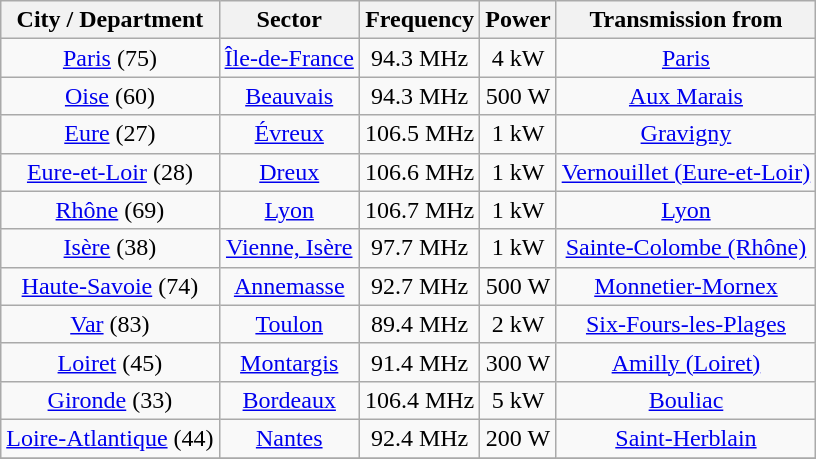<table class="wikitable" style="text-align:center">
<tr>
<th scope=col>City / Department</th>
<th scope=col>Sector</th>
<th scope=col>Frequency</th>
<th scope=col>Power</th>
<th scope=col>Transmission from</th>
</tr>
<tr>
<td><a href='#'>Paris</a> (75)</td>
<td><a href='#'>Île-de-France</a></td>
<td>94.3 MHz</td>
<td>4 kW</td>
<td><a href='#'>Paris</a></td>
</tr>
<tr>
<td><a href='#'>Oise</a> (60)</td>
<td><a href='#'>Beauvais</a></td>
<td>94.3 MHz</td>
<td>500 W</td>
<td><a href='#'>Aux Marais</a></td>
</tr>
<tr>
<td><a href='#'>Eure</a> (27)</td>
<td><a href='#'>Évreux</a></td>
<td>106.5 MHz</td>
<td>1 kW</td>
<td><a href='#'>Gravigny</a></td>
</tr>
<tr>
<td><a href='#'>Eure-et-Loir</a> (28)</td>
<td><a href='#'>Dreux</a></td>
<td>106.6 MHz</td>
<td>1 kW</td>
<td><a href='#'>Vernouillet (Eure-et-Loir)</a></td>
</tr>
<tr>
<td><a href='#'>Rhône</a> (69)</td>
<td><a href='#'>Lyon</a></td>
<td>106.7 MHz</td>
<td>1 kW</td>
<td><a href='#'>Lyon</a></td>
</tr>
<tr>
<td><a href='#'>Isère</a> (38)</td>
<td><a href='#'>Vienne, Isère</a></td>
<td>97.7 MHz</td>
<td>1 kW</td>
<td><a href='#'>Sainte-Colombe (Rhône)</a></td>
</tr>
<tr>
<td><a href='#'>Haute-Savoie</a> (74)</td>
<td><a href='#'>Annemasse</a></td>
<td>92.7 MHz</td>
<td>500 W</td>
<td><a href='#'>Monnetier-Mornex</a></td>
</tr>
<tr>
<td><a href='#'>Var</a> (83)</td>
<td><a href='#'>Toulon</a></td>
<td>89.4 MHz</td>
<td>2 kW</td>
<td><a href='#'>Six-Fours-les-Plages</a></td>
</tr>
<tr>
<td><a href='#'>Loiret</a> (45)</td>
<td><a href='#'>Montargis</a></td>
<td>91.4 MHz</td>
<td>300 W</td>
<td><a href='#'>Amilly (Loiret)</a></td>
</tr>
<tr>
<td><a href='#'>Gironde</a> (33)</td>
<td><a href='#'>Bordeaux</a></td>
<td>106.4 MHz</td>
<td>5 kW</td>
<td><a href='#'>Bouliac</a></td>
</tr>
<tr>
<td><a href='#'>Loire-Atlantique</a> (44)</td>
<td><a href='#'>Nantes</a></td>
<td>92.4 MHz</td>
<td>200 W</td>
<td><a href='#'>Saint-Herblain</a></td>
</tr>
<tr>
</tr>
</table>
